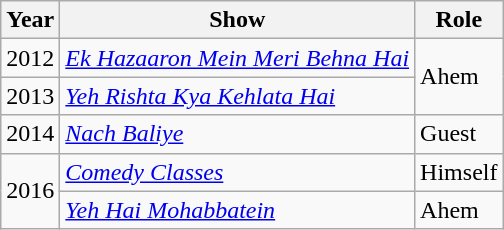<table class="wikitable">
<tr>
<th>Year</th>
<th>Show</th>
<th>Role</th>
</tr>
<tr>
<td>2012</td>
<td><em><a href='#'>Ek Hazaaron Mein Meri Behna Hai</a></em></td>
<td rowspan=2>Ahem</td>
</tr>
<tr>
<td>2013</td>
<td><em><a href='#'>Yeh Rishta Kya Kehlata Hai</a></em></td>
</tr>
<tr>
<td>2014</td>
<td><em><a href='#'>Nach Baliye</a></em></td>
<td>Guest</td>
</tr>
<tr>
<td rowspan=2>2016</td>
<td><em><a href='#'>Comedy Classes</a></em></td>
<td>Himself</td>
</tr>
<tr>
<td><em><a href='#'>Yeh Hai Mohabbatein</a></em></td>
<td>Ahem</td>
</tr>
</table>
